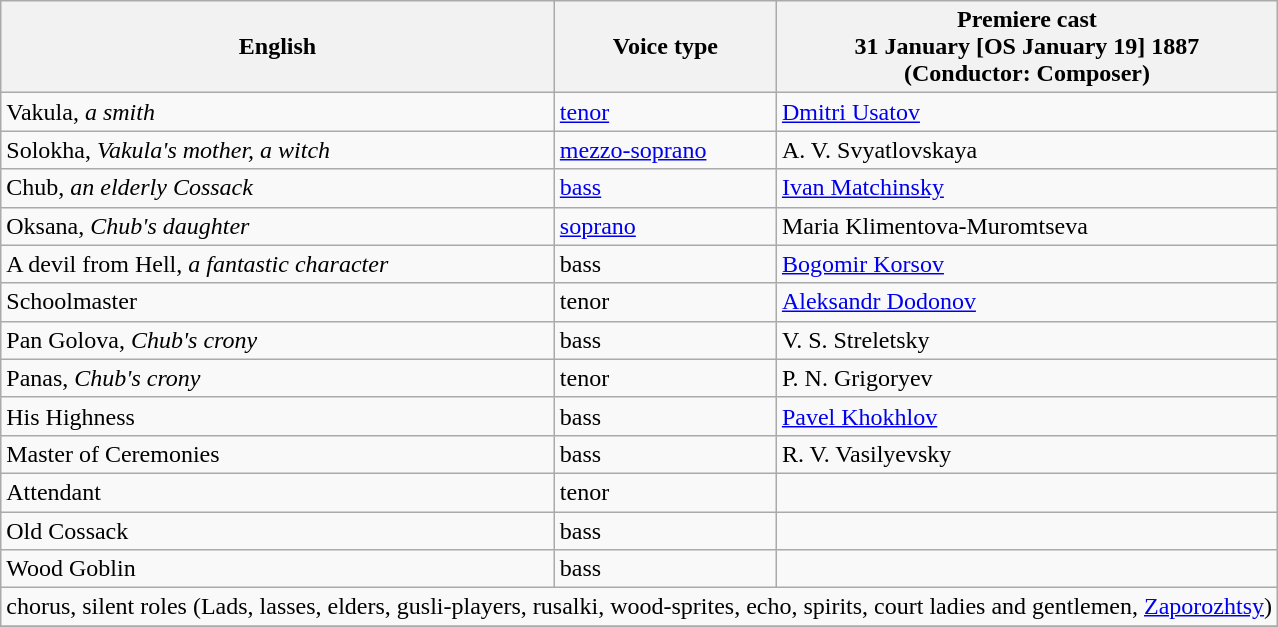<table class="wikitable">
<tr>
<th>English</th>
<th>Voice type</th>
<th>Premiere cast<br>31 January [OS January 19] 1887<br>(Conductor: Composer)</th>
</tr>
<tr>
<td>Vakula, <em>a smith</em></td>
<td><a href='#'>tenor</a></td>
<td><a href='#'>Dmitri Usatov</a></td>
</tr>
<tr>
<td>Solokha, <em>Vakula's mother, a witch</em></td>
<td><a href='#'>mezzo-soprano</a></td>
<td>A. V. Svyatlovskaya</td>
</tr>
<tr>
<td>Chub, <em>an elderly Cossack</em></td>
<td><a href='#'>bass</a></td>
<td><a href='#'>Ivan Matchinsky</a></td>
</tr>
<tr>
<td>Oksana, <em>Chub's daughter</em></td>
<td><a href='#'>soprano</a></td>
<td>Maria Klimentova-Muromtseva</td>
</tr>
<tr>
<td>A devil from Hell, <em>a fantastic character</em></td>
<td>bass</td>
<td><a href='#'>Bogomir Korsov</a></td>
</tr>
<tr>
<td>Schoolmaster</td>
<td>tenor</td>
<td><a href='#'>Aleksandr Dodonov</a></td>
</tr>
<tr>
<td>Pan Golova, <em>Chub's crony</em></td>
<td>bass</td>
<td>V. S. Streletsky</td>
</tr>
<tr>
<td>Panas, <em>Chub's crony</em></td>
<td>tenor</td>
<td>P. N. Grigoryev</td>
</tr>
<tr>
<td>His Highness</td>
<td>bass</td>
<td><a href='#'>Pavel Khokhlov</a></td>
</tr>
<tr>
<td>Master of Ceremonies</td>
<td>bass</td>
<td>R. V. Vasilyevsky</td>
</tr>
<tr>
<td>Attendant</td>
<td>tenor</td>
<td></td>
</tr>
<tr>
<td>Old Cossack</td>
<td>bass</td>
<td></td>
</tr>
<tr>
<td>Wood Goblin</td>
<td>bass</td>
<td></td>
</tr>
<tr>
<td colspan="3">chorus, silent roles (Lads, lasses, elders, gusli-players, rusalki, wood-sprites, echo, spirits, court ladies and gentlemen, <a href='#'>Zaporozhtsy</a>)</td>
</tr>
<tr>
</tr>
</table>
